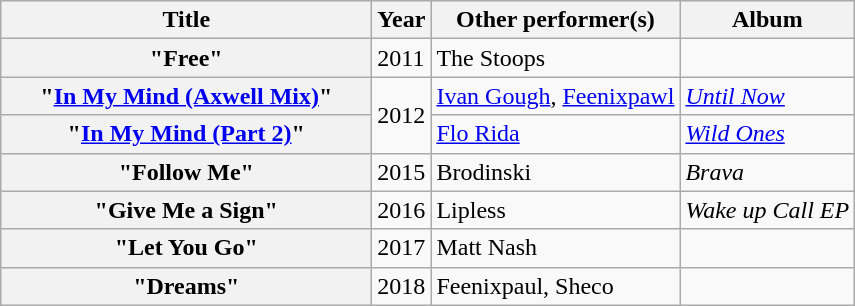<table class="wikitable plainrowheaders">
<tr>
<th scope="col" style="width:15em;">Title</th>
<th scope="col">Year</th>
<th scope="col">Other performer(s)</th>
<th scope="col">Album</th>
</tr>
<tr>
<th scope="row">"Free"</th>
<td>2011</td>
<td>The Stoops</td>
<td></td>
</tr>
<tr>
<th scope="row">"<a href='#'>In My Mind (Axwell Mix)</a>"</th>
<td rowspan="2">2012</td>
<td><a href='#'>Ivan Gough</a>, <a href='#'>Feenixpawl</a></td>
<td><em><a href='#'>Until Now</a></em></td>
</tr>
<tr>
<th scope="row">"<a href='#'>In My Mind (Part 2)</a>"</th>
<td><a href='#'>Flo Rida</a></td>
<td><em><a href='#'>Wild Ones</a></em></td>
</tr>
<tr>
<th scope="row">"Follow Me"</th>
<td>2015</td>
<td>Brodinski</td>
<td><em>Brava</em></td>
</tr>
<tr>
<th scope="row">"Give Me a Sign"</th>
<td>2016</td>
<td>Lipless</td>
<td><em>Wake up Call EP</em></td>
</tr>
<tr>
<th scope="row">"Let You Go"</th>
<td>2017</td>
<td>Matt Nash</td>
<td></td>
</tr>
<tr>
<th scope="row">"Dreams"</th>
<td>2018</td>
<td>Feenixpaul, Sheco</td>
<td></td>
</tr>
</table>
